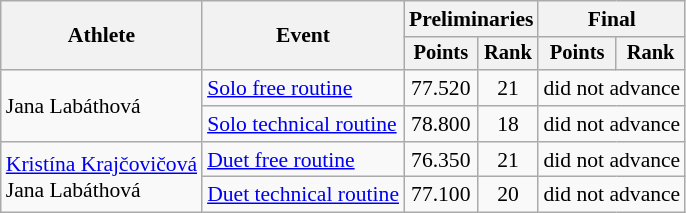<table class=wikitable style="font-size:90%">
<tr>
<th rowspan="2">Athlete</th>
<th rowspan="2">Event</th>
<th colspan="2">Preliminaries</th>
<th colspan="2">Final</th>
</tr>
<tr style="font-size:95%">
<th>Points</th>
<th>Rank</th>
<th>Points</th>
<th>Rank</th>
</tr>
<tr align=center>
<td align=left rowspan=2>Jana Labáthová</td>
<td align=left><a href='#'>Solo free routine</a></td>
<td>77.520</td>
<td>21</td>
<td colspan=2>did not advance</td>
</tr>
<tr align=center>
<td align=left><a href='#'>Solo technical routine</a></td>
<td>78.800</td>
<td>18</td>
<td colspan=2>did not advance</td>
</tr>
<tr align=center>
<td align=left rowspan=2><a href='#'>Kristína Krajčovičová</a><br>Jana Labáthová</td>
<td align=left><a href='#'>Duet free routine</a></td>
<td>76.350</td>
<td>21</td>
<td colspan=2>did not advance</td>
</tr>
<tr align=center>
<td align=left><a href='#'>Duet technical routine</a></td>
<td>77.100</td>
<td>20</td>
<td colspan=2>did not advance</td>
</tr>
</table>
